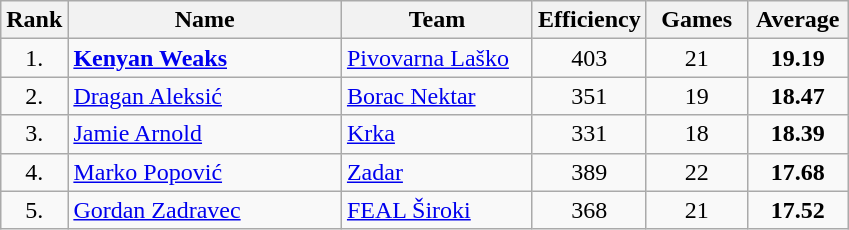<table class="wikitable" style="text-align: center;">
<tr>
<th>Rank</th>
<th width="175">Name</th>
<th width="120">Team</th>
<th width="60">Efficiency</th>
<th width="60">Games</th>
<th width="60">Average</th>
</tr>
<tr>
<td>1.</td>
<td align="left"> <strong><a href='#'>Kenyan Weaks</a></strong></td>
<td align="left"> <a href='#'>Pivovarna Laško</a></td>
<td>403</td>
<td>21</td>
<td><strong>19.19</strong></td>
</tr>
<tr>
<td>2.</td>
<td align="left"> <a href='#'>Dragan Aleksić</a></td>
<td align="left"> <a href='#'>Borac Nektar</a></td>
<td>351</td>
<td>19</td>
<td><strong>18.47</strong></td>
</tr>
<tr>
<td>3.</td>
<td align="left"> <a href='#'>Jamie Arnold</a></td>
<td align="left"> <a href='#'>Krka</a></td>
<td>331</td>
<td>18</td>
<td><strong>18.39</strong></td>
</tr>
<tr>
<td>4.</td>
<td align="left"> <a href='#'>Marko Popović</a></td>
<td align="left"> <a href='#'>Zadar</a></td>
<td>389</td>
<td>22</td>
<td><strong>17.68</strong></td>
</tr>
<tr>
<td>5.</td>
<td align="left"> <a href='#'>Gordan Zadravec</a></td>
<td align="left"> <a href='#'>FEAL Široki</a></td>
<td>368</td>
<td>21</td>
<td><strong>17.52</strong></td>
</tr>
</table>
